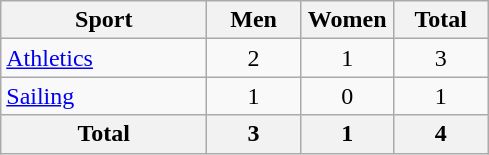<table class="wikitable sortable" style="text-align:center;">
<tr>
<th width=130>Sport</th>
<th width=55>Men</th>
<th width=55>Women</th>
<th width=55>Total</th>
</tr>
<tr>
<td align=left><a href='#'>Athletics</a></td>
<td>2</td>
<td>1</td>
<td>3</td>
</tr>
<tr>
<td align=left><a href='#'>Sailing</a></td>
<td>1</td>
<td>0</td>
<td>1</td>
</tr>
<tr>
<th>Total</th>
<th>3</th>
<th>1</th>
<th>4</th>
</tr>
</table>
